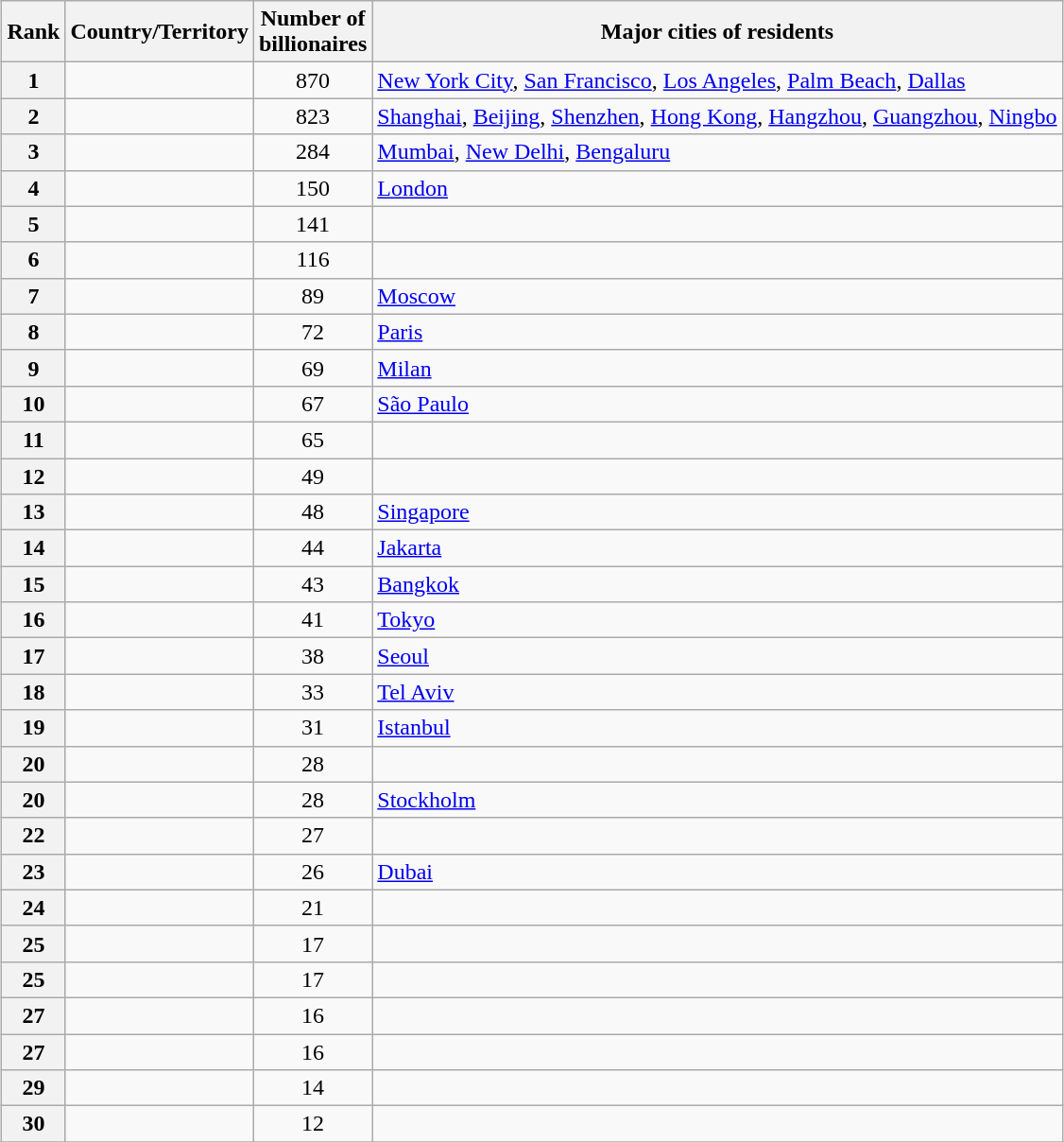<table class="wikitable sortable" style="margin-left:auto; margin-right:auto; margin-top:0;">
<tr>
<th>Rank</th>
<th>Country/Territory</th>
<th data-sort-type="“number”">Number of<br>billionaires</th>
<th>Major cities of residents</th>
</tr>
<tr>
<th>1</th>
<td></td>
<td align="center">870</td>
<td><a href='#'>New York City</a>, <a href='#'>San Francisco</a>, <a href='#'>Los Angeles</a>, <a href='#'>Palm Beach</a>, <a href='#'>Dallas</a></td>
</tr>
<tr>
<th>2</th>
<td></td>
<td align="center">823</td>
<td {{nowrap><a href='#'>Shanghai</a>, <a href='#'>Beijing</a>, <a href='#'>Shenzhen</a>, <a href='#'>Hong Kong</a>, <a href='#'>Hangzhou</a>, <a href='#'>Guangzhou</a>, <a href='#'>Ningbo</a></td>
</tr>
<tr>
<th>3</th>
<td></td>
<td align="center">284</td>
<td><a href='#'>Mumbai</a>, <a href='#'>New Delhi</a>, <a href='#'>Bengaluru</a></td>
</tr>
<tr>
<th>4</th>
<td></td>
<td align="center">150</td>
<td><a href='#'>London</a></td>
</tr>
<tr>
<th>5</th>
<td></td>
<td align="center">141</td>
<td></td>
</tr>
<tr>
<th>6</th>
<td></td>
<td align="center">116</td>
<td></td>
</tr>
<tr>
<th>7</th>
<td></td>
<td align="center">89</td>
<td><a href='#'>Moscow</a></td>
</tr>
<tr>
<th>8</th>
<td></td>
<td align="center">72</td>
<td><a href='#'>Paris</a></td>
</tr>
<tr>
<th>9</th>
<td></td>
<td align="center">69</td>
<td><a href='#'>Milan</a></td>
</tr>
<tr>
<th>10</th>
<td></td>
<td align="center">67</td>
<td><a href='#'>São Paulo</a></td>
</tr>
<tr>
<th>11</th>
<td></td>
<td align="center">65</td>
<td></td>
</tr>
<tr>
<th>12</th>
<td></td>
<td align="center">49</td>
<td></td>
</tr>
<tr>
<th>13</th>
<td></td>
<td align="center">48</td>
<td><a href='#'>Singapore</a></td>
</tr>
<tr>
<th>14</th>
<td></td>
<td align="center">44</td>
<td><a href='#'>Jakarta</a></td>
</tr>
<tr>
<th>15</th>
<td></td>
<td align="center">43</td>
<td><a href='#'>Bangkok</a></td>
</tr>
<tr>
<th>16</th>
<td></td>
<td align="center">41</td>
<td><a href='#'>Tokyo</a></td>
</tr>
<tr>
<th>17</th>
<td></td>
<td align="center">38</td>
<td><a href='#'>Seoul</a></td>
</tr>
<tr>
<th>18</th>
<td></td>
<td align="center">33</td>
<td><a href='#'>Tel Aviv</a></td>
</tr>
<tr>
<th>19</th>
<td></td>
<td align="center">31</td>
<td><a href='#'>Istanbul</a></td>
</tr>
<tr>
<th>20</th>
<td></td>
<td align="center">28</td>
<td></td>
</tr>
<tr>
<th>20</th>
<td></td>
<td align="center">28</td>
<td><a href='#'>Stockholm</a></td>
</tr>
<tr>
<th>22</th>
<td></td>
<td align="center">27</td>
<td></td>
</tr>
<tr>
<th>23</th>
<td></td>
<td align="center">26</td>
<td><a href='#'>Dubai</a></td>
</tr>
<tr>
<th>24</th>
<td></td>
<td align="center">21</td>
<td></td>
</tr>
<tr>
<th>25</th>
<td></td>
<td align="center">17</td>
<td></td>
</tr>
<tr>
<th>25</th>
<td></td>
<td align="center">17</td>
<td></td>
</tr>
<tr>
<th>27</th>
<td></td>
<td align="center">16</td>
<td></td>
</tr>
<tr>
<th>27</th>
<td></td>
<td align="center">16</td>
<td></td>
</tr>
<tr>
<th>29</th>
<td></td>
<td align="center">14</td>
<td></td>
</tr>
<tr>
<th>30</th>
<td></td>
<td align="center">12</td>
<td></td>
</tr>
<tr>
</tr>
</table>
